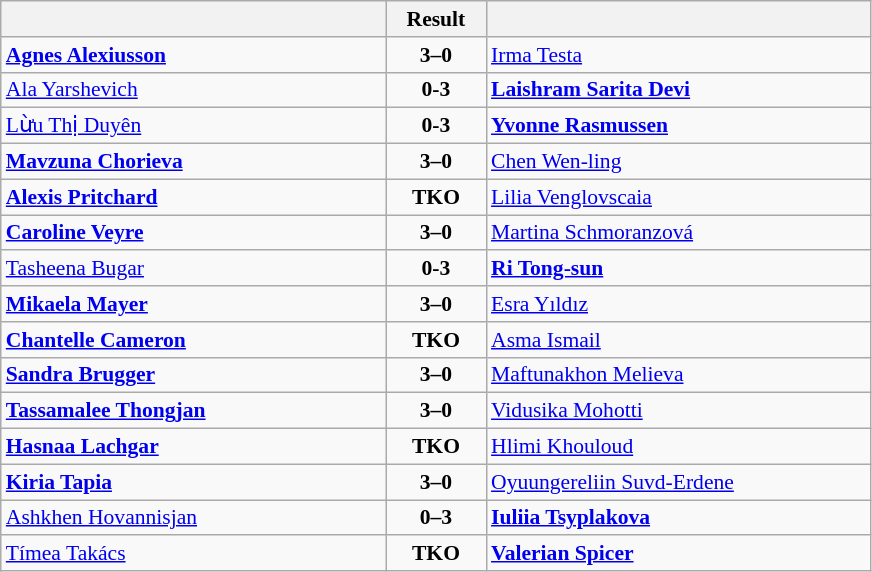<table class="wikitable" style="text-align: center; font-size:90% ">
<tr>
<th align="right" width="250"></th>
<th width="60">Result</th>
<th align="left" width="250"></th>
</tr>
<tr>
<td align=left><strong> <a href='#'>Agnes Alexiusson</a></strong></td>
<td align=center><strong>3–0</strong></td>
<td align=left> <a href='#'>Irma Testa</a></td>
</tr>
<tr>
<td align=left> <a href='#'>Ala Yarshevich</a></td>
<td align=center><strong>0-3</strong></td>
<td align=left><strong> <a href='#'>Laishram Sarita Devi</a></strong></td>
</tr>
<tr>
<td align=left> <a href='#'>Lừu Thị Duyên</a></td>
<td align=center><strong>0-3</strong></td>
<td align=left><strong> <a href='#'>Yvonne Rasmussen</a></strong></td>
</tr>
<tr>
<td align=left><strong> <a href='#'>Mavzuna Chorieva</a></strong></td>
<td align=center><strong>3–0</strong></td>
<td align=left> <a href='#'>Chen Wen-ling</a></td>
</tr>
<tr>
<td align=left><strong> <a href='#'>Alexis Pritchard</a></strong></td>
<td align=center><strong>TKO</strong></td>
<td align=left> <a href='#'>Lilia Venglovscaia</a></td>
</tr>
<tr>
<td align=left><strong> <a href='#'>Caroline Veyre</a></strong></td>
<td align=center><strong>3–0</strong></td>
<td align=left> <a href='#'>Martina Schmoranzová</a></td>
</tr>
<tr>
<td align=left> <a href='#'>Tasheena Bugar</a></td>
<td align=center><strong>0-3</strong></td>
<td align=left><strong> <a href='#'>Ri Tong-sun</a></strong></td>
</tr>
<tr>
<td align=left><strong> <a href='#'>Mikaela Mayer</a></strong></td>
<td align=center><strong>3–0</strong></td>
<td align=left> <a href='#'>Esra Yıldız</a></td>
</tr>
<tr>
<td align=left><strong> <a href='#'>Chantelle Cameron</a></strong></td>
<td align=center><strong>TKO</strong></td>
<td align=left> <a href='#'>Asma Ismail</a></td>
</tr>
<tr>
<td align=left><strong> <a href='#'>Sandra Brugger</a></strong></td>
<td align=center><strong>3–0</strong></td>
<td align=left> <a href='#'>Maftunakhon Melieva</a></td>
</tr>
<tr>
<td align=left><strong> <a href='#'>Tassamalee Thongjan</a></strong></td>
<td align=center><strong>3–0</strong></td>
<td align=left> <a href='#'>Vidusika Mohotti</a></td>
</tr>
<tr>
<td align=left><strong> <a href='#'>Hasnaa Lachgar</a></strong></td>
<td align=center><strong>TKO</strong></td>
<td align=left> <a href='#'>Hlimi Khouloud</a></td>
</tr>
<tr>
<td align=left><strong> <a href='#'>Kiria Tapia</a></strong></td>
<td align=center><strong>3–0</strong></td>
<td align=left> <a href='#'>Oyuungereliin Suvd-Erdene</a></td>
</tr>
<tr>
<td align=left> <a href='#'>Ashkhen Hovannisjan</a></td>
<td align=center><strong>0–3</strong></td>
<td align=left><strong> <a href='#'>Iuliia Tsyplakova</a></strong></td>
</tr>
<tr>
<td align=left> <a href='#'>Tímea Takács</a></td>
<td align=center><strong>TKO</strong></td>
<td align=left><strong> <a href='#'>Valerian Spicer</a></strong></td>
</tr>
</table>
